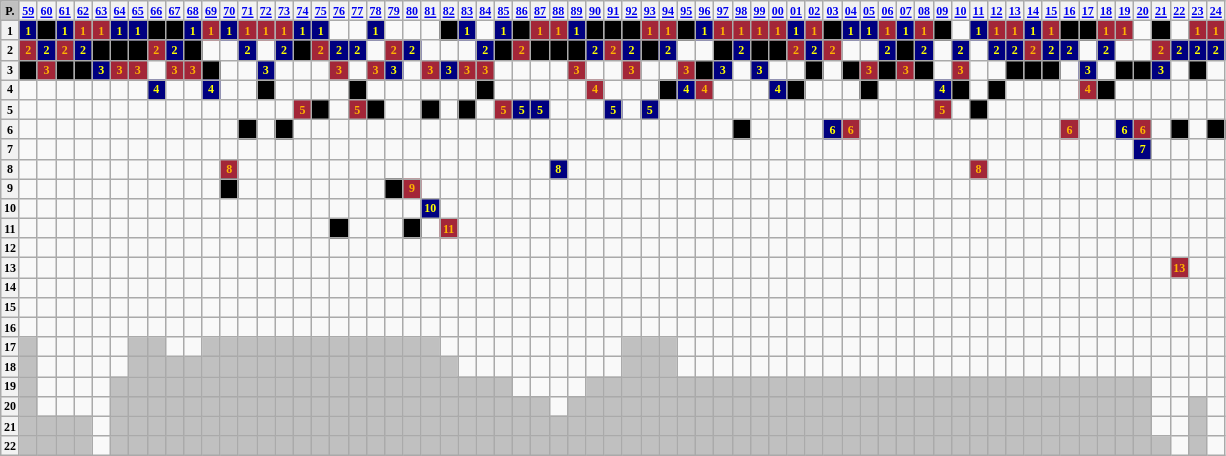<table class="wikitable" style="text-align: center; font-size:50%">
<tr>
<th style="background:silver;">P.</th>
<th><strong><a href='#'>59</a></strong></th>
<th><strong><a href='#'>60</a></strong></th>
<th><strong><a href='#'>61</a></strong></th>
<th><strong><a href='#'>62</a></strong></th>
<th><strong><a href='#'>63</a></strong></th>
<th><strong><a href='#'>64</a></strong></th>
<th><strong><a href='#'>65</a></strong></th>
<th><strong><a href='#'>66</a></strong></th>
<th><strong><a href='#'>67</a></strong></th>
<th><strong><a href='#'>68</a></strong></th>
<th><strong><a href='#'>69</a></strong></th>
<th><strong><a href='#'>70</a></strong></th>
<th><strong><a href='#'>71</a></strong></th>
<th><strong><a href='#'>72</a></strong></th>
<th><strong><a href='#'>73</a></strong></th>
<th><strong><a href='#'>74</a></strong></th>
<th><strong><a href='#'>75</a></strong></th>
<th><strong><a href='#'>76</a></strong></th>
<th><strong><a href='#'>77</a></strong></th>
<th><strong><a href='#'>78</a></strong></th>
<th><strong><a href='#'>79</a></strong></th>
<th><strong><a href='#'>80</a></strong></th>
<th><strong><a href='#'>81</a></strong></th>
<th><strong><a href='#'>82</a></strong></th>
<th><strong><a href='#'>83</a></strong></th>
<th><strong><a href='#'>84</a></strong></th>
<th><strong><a href='#'>85</a></strong></th>
<th><strong><a href='#'>86</a></strong></th>
<th><strong><a href='#'>87</a></strong></th>
<th><strong><a href='#'>88</a></strong></th>
<th><strong><a href='#'>89</a></strong></th>
<th><strong><a href='#'>90</a></strong></th>
<th><strong><a href='#'>91</a></strong></th>
<th><strong><a href='#'>92</a></strong></th>
<th><strong><a href='#'>93</a></strong></th>
<th><strong><a href='#'>94</a></strong></th>
<th><strong><a href='#'>95</a></strong></th>
<th><strong><a href='#'>96</a></strong></th>
<th><strong><a href='#'>97</a></strong></th>
<th><strong><a href='#'>98</a></strong></th>
<th><strong><a href='#'>99</a></strong></th>
<th><strong><a href='#'>00</a></strong></th>
<th><strong><a href='#'>01</a></strong></th>
<th><strong><a href='#'>02</a></strong></th>
<th><strong><a href='#'>03</a></strong></th>
<th><strong><a href='#'>04</a></strong></th>
<th><strong><a href='#'>05</a></strong></th>
<th><strong><a href='#'>06</a></strong></th>
<th><strong><a href='#'>07</a></strong></th>
<th><strong><a href='#'>08</a></strong></th>
<th><strong><a href='#'>09</a></strong></th>
<th><strong><a href='#'>10</a></strong></th>
<th><strong><a href='#'>11</a></strong></th>
<th><strong><a href='#'>12</a></strong></th>
<th><strong><a href='#'>13</a></strong></th>
<th><strong><a href='#'>14</a></strong></th>
<th><strong><a href='#'>15</a></strong></th>
<th><strong><a href='#'>16</a></strong></th>
<th><strong><a href='#'>17</a></strong></th>
<th><strong><a href='#'>18</a></strong></th>
<th><strong><a href='#'>19</a></strong></th>
<th><strong><a href='#'>20</a></strong></th>
<th><strong><a href='#'>21</a></strong></th>
<th><strong><a href='#'>22</a></strong></th>
<th><strong><a href='#'>23</a></strong></th>
<th><a href='#'>24</a></th>
</tr>
<tr>
<th>1</th>
<td style="background:navy; color:yellow;"><strong>1</strong></td>
<td style="background:black;"><span><strong>1</strong></span></td>
<td style="background:navy; color:yellow;"><strong>1</strong></td>
<td style="background:#a32638; color:#ffb300;"><strong>1</strong></td>
<td style="background:#a32638; color:#ffb300;"><strong>1</strong></td>
<td style="background:navy; color:yellow;"><strong>1</strong></td>
<td style="background:navy; color:yellow;"><strong>1</strong></td>
<td style="background:black;"><span><strong>1</strong></span></td>
<td style="background:black;"><span><strong>1</strong></span></td>
<td style="background:navy; color:yellow;"><strong>1</strong></td>
<td style="background:#a32638; color:#ffb300;"><strong>1</strong></td>
<td style="background:navy; color:yellow;"><strong>1</strong></td>
<td style="background:#a32638; color:#ffb300;"><strong>1</strong></td>
<td style="background:#a32638; color:#ffb300;"><strong>1</strong></td>
<td style="background:#a32638; color:#ffb300;"><strong>1</strong></td>
<td style="background:navy; color:yellow;"><strong>1</strong></td>
<td style="background:navy; color:yellow;"><strong>1</strong></td>
<td></td>
<td></td>
<td style="background:navy; color:yellow;"><strong>1</strong></td>
<td></td>
<td></td>
<td></td>
<td style="background:black;"><span><strong>1</strong></span></td>
<td style="background:navy; color:yellow;"><strong>1</strong></td>
<td></td>
<td style="background:navy; color:yellow;"><strong>1</strong></td>
<td style="background:black;"><span><strong>1</strong></span></td>
<td style="background:#a32638; color:#ffb300;"><strong>1</strong></td>
<td style="background:#a32638; color:#ffb300;"><strong>1</strong></td>
<td style="background:navy; color:yellow;"><strong>1</strong></td>
<td style="background:black;"><span><strong>1</strong></span></td>
<td style="background:black;"><span><strong>1</strong></span></td>
<td style="background:black;"><span><strong>1</strong></span></td>
<td style="background:#a32638; color:#ffb300;"><strong>1</strong></td>
<td style="background:#a32638; color:#ffb300;"><strong>1</strong></td>
<td style="background:black;"><span><strong>1</strong></span></td>
<td style="background:navy; color:yellow;"><strong>1</strong></td>
<td style="background:#a32638; color:#ffb300;"><strong>1</strong></td>
<td style="background:#a32638; color:#ffb300;"><strong>1</strong></td>
<td style="background:#a32638; color:#ffb300;"><strong>1</strong></td>
<td style="background:#a32638; color:#ffb300;"><strong>1</strong></td>
<td style="background:navy; color:yellow;"><strong>1</strong></td>
<td style="background:#a32638; color:#ffb300;"><strong>1</strong></td>
<td style="background:black;"><span><strong>1</strong></span></td>
<td style="background:navy; color:yellow;"><strong>1</strong></td>
<td style="background:navy; color:yellow;"><strong>1</strong></td>
<td style="background:#a32638; color:#ffb300;"><strong>1</strong></td>
<td style="background:navy; color:yellow;"><strong>1</strong></td>
<td style="background:#a32638; color:#ffb300;"><strong>1</strong></td>
<td style="background:black;"><span><strong>1</strong></span></td>
<td></td>
<td style="background:navy; color:yellow;"><strong>1</strong></td>
<td style="background:#a32638; color:#ffb300;"><strong>1</strong></td>
<td style="background:#a32638; color:#ffb300;"><strong>1</strong></td>
<td style="background:navy; color:yellow;"><strong>1</strong></td>
<td style="background:#a32638; color:#ffb300;"><strong>1</strong></td>
<td style="background:black;"><span><strong>1</strong></span></td>
<td style="background:black;"><span><strong>1</strong></span></td>
<td style="background:#a32638; color:#ffb300;"><strong>1</strong></td>
<td style="background:#a32638; color:#ffb300;"><strong>1</strong></td>
<td></td>
<td style="background:black;"><span><strong>1</strong></span></td>
<td></td>
<td style="background:#a32638; color:#ffb300;"><strong>1</strong></td>
<td style="background:#a32638; color:#ffb300;"><strong>1</strong></td>
</tr>
<tr>
<th>2</th>
<td style="background:#a32638; color:#ffb300;"><strong>2</strong></td>
<td style="background:navy; color:yellow;"><strong>2</strong></td>
<td style="background:#a32638; color:#ffb300;"><strong>2</strong></td>
<td style="background:navy; color:yellow;"><strong>2</strong></td>
<td style="background:black;"><span><strong>2</strong></span></td>
<td style="background:black;"><span><strong>2</strong></span></td>
<td style="background:black;"><span><strong>2</strong></span></td>
<td style="background:#a32638; color:#ffb300;"><strong>2</strong></td>
<td style="background:navy; color:yellow;"><strong>2</strong></td>
<td style="background:black;"><span><strong>2</strong></span></td>
<td></td>
<td></td>
<td style="background:navy; color:yellow;"><strong>2</strong></td>
<td></td>
<td style="background:navy; color:yellow;"><strong>2</strong></td>
<td style="background:black;"><span><strong>2</strong></span></td>
<td style="background:#a32638; color:#ffb300;"><strong>2</strong></td>
<td style="background:navy; color:yellow;"><strong>2</strong></td>
<td style="background:navy; color:yellow;"><strong>2</strong></td>
<td></td>
<td style="background:#a32638; color:#ffb300;"><strong>2</strong></td>
<td style="background:navy; color:yellow;"><strong>2</strong></td>
<td></td>
<td></td>
<td></td>
<td style="background:navy; color:yellow;"><strong>2</strong></td>
<td style="background:black;"><span><strong>2</strong></span></td>
<td style="background:#a32638; color:#ffb300;"><strong>2</strong></td>
<td style="background:black;"><span><strong>2</strong></span></td>
<td style="background:black;"><span><strong>2</strong></span></td>
<td style="background:black;"><span><strong>2</strong></span></td>
<td style="background:navy; color:yellow;"><strong>2</strong></td>
<td style="background:#a32638; color:#ffb300;"><strong>2</strong></td>
<td style="background:navy; color:yellow;"><strong>2</strong></td>
<td style="background:black;"><span><strong>2</strong></span></td>
<td style="background:navy; color:yellow;"><strong>2</strong></td>
<td></td>
<td></td>
<td style="background:black;"><span><strong>2</strong></span></td>
<td style="background:navy; color:yellow;"><strong>2</strong></td>
<td style="background:black;"><span><strong>2</strong></span></td>
<td style="background:black;"><span><strong>2</strong></span></td>
<td style="background:#a32638; color:#ffb300;"><strong>2</strong></td>
<td style="background:navy; color:yellow;"><strong>2</strong></td>
<td style="background:#a32638; color:#ffb300;"><strong>2</strong></td>
<td></td>
<td></td>
<td style="background:navy; color:yellow;"><strong>2</strong></td>
<td style="background:black;"><span><strong>2</strong></span></td>
<td style="background:navy; color:yellow;"><strong>2</strong></td>
<td></td>
<td style="background:navy; color:yellow;"><strong>2</strong></td>
<td></td>
<td style="background:navy; color:yellow;"><strong>2</strong></td>
<td style="background:navy; color:yellow;"><strong>2</strong></td>
<td style="background:#a32638; color:#ffb300;"><strong>2</strong></td>
<td style="background:navy; color:yellow;"><strong>2</strong></td>
<td style="background:navy; color:yellow;"><strong>2</strong></td>
<td></td>
<td style="background:navy; color:yellow;"><strong>2</strong></td>
<td></td>
<td></td>
<td style="background:#a32638; color:#ffb300;"><strong>2</strong></td>
<td style="background:navy; color:yellow;"><strong>2</strong></td>
<td style="background:navy; color:yellow;"><strong>2</strong></td>
<td style="background:navy; color:yellow;"><strong>2</strong></td>
</tr>
<tr>
<th>3</th>
<td style="background:black;"><span><strong>3</strong></span></td>
<td style="background:#a32638; color:#ffb300;"><strong>3</strong></td>
<td style="background:black;"><span><strong>3</strong></span></td>
<td style="background:black;"><span><strong>3</strong></span></td>
<td style="background:navy; color:yellow;"><strong>3</strong></td>
<td style="background:#a32638; color:#ffb300;"><strong>3</strong></td>
<td style="background:#a32638; color:#ffb300;"><strong>3</strong></td>
<td></td>
<td style="background:#a32638; color:#ffb300;"><strong>3</strong></td>
<td style="background:#a32638; color:#ffb300;"><strong>3</strong></td>
<td style="background:black;"><span><strong>3</strong></span></td>
<td></td>
<td></td>
<td style="background:navy; color:yellow;"><strong>3</strong></td>
<td></td>
<td></td>
<td></td>
<td style="background:#a32638; color:#ffb300;"><strong>3</strong></td>
<td></td>
<td style="background:#a32638; color:#ffb300;"><strong>3</strong></td>
<td style="background:navy; color:yellow;"><strong>3</strong></td>
<td></td>
<td style="background:#a32638; color:#ffb300;"><strong>3</strong></td>
<td style="background:navy; color:yellow;"><strong>3</strong></td>
<td style="background:#a32638; color:#ffb300;"><strong>3</strong></td>
<td style="background:#a32638; color:#ffb300;"><strong>3</strong></td>
<td></td>
<td></td>
<td></td>
<td></td>
<td style="background:#a32638; color:#ffb300;"><strong>3</strong></td>
<td></td>
<td></td>
<td style="background:#a32638; color:#ffb300;"><strong>3</strong></td>
<td></td>
<td></td>
<td style="background:#a32638; color:#ffb300;"><strong>3</strong></td>
<td style="background:black;"><span><strong>3</strong></span></td>
<td style="background:navy; color:yellow;"><strong>3</strong></td>
<td></td>
<td style="background:navy; color:yellow;"><strong>3</strong></td>
<td></td>
<td></td>
<td style="background:black;"><span><strong>3</strong></span></td>
<td></td>
<td style="background:black;"><span><strong>3</strong></span></td>
<td style="background:#a32638; color:#ffb300;"><strong>3</strong></td>
<td style="background:black;"><span><strong>3</strong></span></td>
<td style="background:#a32638; color:#ffb300;"><strong>3</strong></td>
<td style="background:black;"><span><strong>3</strong></span></td>
<td></td>
<td style="background:#a32638; color:#ffb300;"><strong>3</strong></td>
<td></td>
<td></td>
<td style="background:black;"><span><strong>3</strong></span></td>
<td style="background:black;"><span><strong>3</strong></span></td>
<td style="background:black;"><span><strong>3</strong></span></td>
<td></td>
<td style="background:navy; color:yellow;"><strong>3</strong></td>
<td></td>
<td style="background:black;"><span><strong>3</strong></span></td>
<td style="background:black;"><span><strong>3</strong></span></td>
<td style="background:navy; color:yellow;"><strong>3</strong></td>
<td></td>
<td style="background:black;"><span><strong>3</strong></span></td>
<td></td>
</tr>
<tr>
<th>4</th>
<td></td>
<td></td>
<td></td>
<td></td>
<td></td>
<td></td>
<td></td>
<td style="background:navy; color:yellow;"><strong>4</strong></td>
<td></td>
<td></td>
<td style="background:navy; color:yellow;"><strong>4</strong></td>
<td></td>
<td></td>
<td style="background:black;"><span><strong>4</strong></span></td>
<td></td>
<td></td>
<td></td>
<td></td>
<td style="background:black;"><span><strong>4</strong></span></td>
<td></td>
<td></td>
<td></td>
<td></td>
<td></td>
<td></td>
<td style="background:black;"><span><strong>4</strong></span></td>
<td></td>
<td></td>
<td></td>
<td></td>
<td></td>
<td style="background:#a32638; color:#ffb300;"><strong>4</strong></td>
<td></td>
<td></td>
<td></td>
<td style="background:black;"><span><strong>4</strong></span></td>
<td style="background:navy; color:yellow;"><strong>4</strong></td>
<td style="background:#a32638; color:#ffb300;"><strong>4</strong></td>
<td></td>
<td></td>
<td></td>
<td style="background:navy; color:yellow;"><strong>4</strong></td>
<td style="background:black;"><span><strong>4</strong></span></td>
<td></td>
<td></td>
<td></td>
<td style="background:black;"><span><strong>4</strong></span></td>
<td></td>
<td></td>
<td></td>
<td style="background:navy; color:yellow;"><strong>4</strong></td>
<td style="background:black;"><span><strong>4</strong></span></td>
<td></td>
<td style="background:black;"><span><strong>4</strong></span></td>
<td></td>
<td></td>
<td></td>
<td></td>
<td style="background:#a32638; color:#ffb300;"><strong>4</strong></td>
<td style="background:black;"><span><strong>4</strong></span></td>
<td></td>
<td></td>
<td></td>
<td></td>
<td></td>
<td></td>
</tr>
<tr>
<th>5</th>
<td></td>
<td></td>
<td></td>
<td></td>
<td></td>
<td></td>
<td></td>
<td></td>
<td></td>
<td></td>
<td></td>
<td></td>
<td></td>
<td></td>
<td></td>
<td style="background:#a32638; color:#ffb300;"><strong>5</strong></td>
<td style="background:black;"><span><strong>5</strong></span></td>
<td></td>
<td style="background:#a32638; color:#ffb300;"><strong>5</strong></td>
<td style="background:black;"><span><strong>5</strong></span></td>
<td></td>
<td></td>
<td style="background:black;"><span><strong>5</strong></span></td>
<td></td>
<td style="background:black;"><span><strong>5</strong></span></td>
<td></td>
<td style="background:#a32638; color:#ffb300;"><strong>5</strong></td>
<td style="background:navy; color:yellow;"><strong>5</strong></td>
<td style="background:navy; color:yellow;"><strong>5</strong></td>
<td></td>
<td></td>
<td></td>
<td style="background:navy; color:yellow;"><strong>5</strong></td>
<td></td>
<td style="background:navy; color:yellow;"><strong>5</strong></td>
<td></td>
<td></td>
<td></td>
<td></td>
<td></td>
<td></td>
<td></td>
<td></td>
<td></td>
<td></td>
<td></td>
<td></td>
<td></td>
<td></td>
<td></td>
<td style="background:#a32638; color:#ffb300;"><strong>5</strong></td>
<td></td>
<td style="background:black;"><span><strong>5</strong></span></td>
<td></td>
<td></td>
<td></td>
<td></td>
<td></td>
<td></td>
<td></td>
<td></td>
<td></td>
<td></td>
<td></td>
<td></td>
<td></td>
</tr>
<tr>
<th>6</th>
<td></td>
<td></td>
<td></td>
<td></td>
<td></td>
<td></td>
<td></td>
<td></td>
<td></td>
<td></td>
<td></td>
<td></td>
<td style="background:black;"><span><strong>6</strong></span></td>
<td></td>
<td style="background:black;"><span><strong>6</strong></span></td>
<td></td>
<td></td>
<td></td>
<td></td>
<td></td>
<td></td>
<td></td>
<td></td>
<td></td>
<td></td>
<td></td>
<td></td>
<td></td>
<td></td>
<td></td>
<td></td>
<td></td>
<td></td>
<td></td>
<td></td>
<td></td>
<td></td>
<td></td>
<td></td>
<td style="background:black;"><span><strong>6</strong></span></td>
<td></td>
<td></td>
<td></td>
<td></td>
<td style="background:navy; color:yellow;"><strong>6</strong></td>
<td style="background:#a32638; color:#ffb300;"><strong>6</strong></td>
<td></td>
<td></td>
<td></td>
<td></td>
<td></td>
<td></td>
<td></td>
<td></td>
<td></td>
<td></td>
<td></td>
<td style="background:#a32638; color:#ffb300;"><strong>6</strong></td>
<td></td>
<td></td>
<td style="background:navy; color:yellow;"><strong>6</strong></td>
<td style="background:#a32638; color:#ffb300;"><strong>6</strong></td>
<td></td>
<td style="background:black;"><span><strong>6</strong></span></td>
<td></td>
<td style="background:black;"><span><strong>6</strong></span></td>
</tr>
<tr>
<th>7</th>
<td></td>
<td></td>
<td></td>
<td></td>
<td></td>
<td></td>
<td></td>
<td></td>
<td></td>
<td></td>
<td></td>
<td></td>
<td></td>
<td></td>
<td></td>
<td></td>
<td></td>
<td></td>
<td></td>
<td></td>
<td></td>
<td></td>
<td></td>
<td></td>
<td></td>
<td></td>
<td></td>
<td></td>
<td></td>
<td></td>
<td></td>
<td></td>
<td></td>
<td></td>
<td></td>
<td></td>
<td></td>
<td></td>
<td></td>
<td></td>
<td></td>
<td></td>
<td></td>
<td></td>
<td></td>
<td></td>
<td></td>
<td></td>
<td></td>
<td></td>
<td></td>
<td></td>
<td></td>
<td></td>
<td></td>
<td></td>
<td></td>
<td></td>
<td></td>
<td></td>
<td></td>
<td style="background:navy; color:yellow;"><strong>7</strong></td>
<td></td>
<td></td>
<td></td>
<td></td>
</tr>
<tr>
<th>8</th>
<td></td>
<td></td>
<td></td>
<td></td>
<td></td>
<td></td>
<td></td>
<td></td>
<td></td>
<td></td>
<td></td>
<td style="background:#a32638; color:#ffb300;"><strong>8</strong></td>
<td></td>
<td></td>
<td></td>
<td></td>
<td></td>
<td></td>
<td></td>
<td></td>
<td></td>
<td></td>
<td></td>
<td></td>
<td></td>
<td></td>
<td></td>
<td></td>
<td></td>
<td style="background:navy; color:yellow;"><strong>8</strong></td>
<td></td>
<td></td>
<td></td>
<td></td>
<td></td>
<td></td>
<td></td>
<td></td>
<td></td>
<td></td>
<td></td>
<td></td>
<td></td>
<td></td>
<td></td>
<td></td>
<td></td>
<td></td>
<td></td>
<td></td>
<td></td>
<td></td>
<td style="background:#a32638; color:#ffb300;"><strong>8</strong></td>
<td></td>
<td></td>
<td></td>
<td></td>
<td></td>
<td></td>
<td></td>
<td></td>
<td></td>
<td></td>
<td></td>
<td></td>
<td></td>
</tr>
<tr>
<th>9</th>
<td></td>
<td></td>
<td></td>
<td></td>
<td></td>
<td></td>
<td></td>
<td></td>
<td></td>
<td></td>
<td></td>
<td style="background:black;"><span><strong>9</strong></span></td>
<td></td>
<td></td>
<td></td>
<td></td>
<td></td>
<td></td>
<td></td>
<td></td>
<td style="background:black;"><span><strong>9</strong></span></td>
<td style="background:#a32638; color:#ffb300;"><strong>9</strong></td>
<td></td>
<td></td>
<td></td>
<td></td>
<td></td>
<td></td>
<td></td>
<td></td>
<td></td>
<td></td>
<td></td>
<td></td>
<td></td>
<td></td>
<td></td>
<td></td>
<td></td>
<td></td>
<td></td>
<td></td>
<td></td>
<td></td>
<td></td>
<td></td>
<td></td>
<td></td>
<td></td>
<td></td>
<td></td>
<td></td>
<td></td>
<td></td>
<td></td>
<td></td>
<td></td>
<td></td>
<td></td>
<td></td>
<td></td>
<td></td>
<td></td>
<td></td>
<td></td>
<td></td>
</tr>
<tr>
<th>10</th>
<td></td>
<td></td>
<td></td>
<td></td>
<td></td>
<td></td>
<td></td>
<td></td>
<td></td>
<td></td>
<td></td>
<td></td>
<td></td>
<td></td>
<td></td>
<td></td>
<td></td>
<td></td>
<td></td>
<td></td>
<td></td>
<td></td>
<td style="background:navy; color:yellow;"><strong>10</strong></td>
<td></td>
<td></td>
<td></td>
<td></td>
<td></td>
<td></td>
<td></td>
<td></td>
<td></td>
<td></td>
<td></td>
<td></td>
<td></td>
<td></td>
<td></td>
<td></td>
<td></td>
<td></td>
<td></td>
<td></td>
<td></td>
<td></td>
<td></td>
<td></td>
<td></td>
<td></td>
<td></td>
<td></td>
<td></td>
<td></td>
<td></td>
<td></td>
<td></td>
<td></td>
<td></td>
<td></td>
<td></td>
<td></td>
<td></td>
<td></td>
<td></td>
<td></td>
<td></td>
</tr>
<tr>
<th>11</th>
<td></td>
<td></td>
<td></td>
<td></td>
<td></td>
<td></td>
<td></td>
<td></td>
<td></td>
<td></td>
<td></td>
<td></td>
<td></td>
<td></td>
<td></td>
<td></td>
<td></td>
<td style="background:black;"><span><strong>11</strong></span></td>
<td></td>
<td></td>
<td></td>
<td style="background:black;"><span><strong>11</strong></span></td>
<td></td>
<td style="background:#a32638; color:#ffb300;"><strong>11</strong></td>
<td></td>
<td></td>
<td></td>
<td></td>
<td></td>
<td></td>
<td></td>
<td></td>
<td></td>
<td></td>
<td></td>
<td></td>
<td></td>
<td></td>
<td></td>
<td></td>
<td></td>
<td></td>
<td></td>
<td></td>
<td></td>
<td></td>
<td></td>
<td></td>
<td></td>
<td></td>
<td></td>
<td></td>
<td></td>
<td></td>
<td></td>
<td></td>
<td></td>
<td></td>
<td></td>
<td></td>
<td></td>
<td></td>
<td></td>
<td></td>
<td></td>
<td></td>
</tr>
<tr>
<th>12</th>
<td></td>
<td></td>
<td></td>
<td></td>
<td></td>
<td></td>
<td></td>
<td></td>
<td></td>
<td></td>
<td></td>
<td></td>
<td></td>
<td></td>
<td></td>
<td></td>
<td></td>
<td></td>
<td></td>
<td></td>
<td></td>
<td></td>
<td></td>
<td></td>
<td></td>
<td></td>
<td></td>
<td></td>
<td></td>
<td></td>
<td></td>
<td></td>
<td></td>
<td></td>
<td></td>
<td></td>
<td></td>
<td></td>
<td></td>
<td></td>
<td></td>
<td></td>
<td></td>
<td></td>
<td></td>
<td></td>
<td></td>
<td></td>
<td></td>
<td></td>
<td></td>
<td></td>
<td></td>
<td></td>
<td></td>
<td></td>
<td></td>
<td></td>
<td></td>
<td></td>
<td></td>
<td></td>
<td></td>
<td></td>
<td></td>
<td></td>
</tr>
<tr>
<th>13</th>
<td></td>
<td></td>
<td></td>
<td></td>
<td></td>
<td></td>
<td></td>
<td></td>
<td></td>
<td></td>
<td></td>
<td></td>
<td></td>
<td></td>
<td></td>
<td></td>
<td></td>
<td></td>
<td></td>
<td></td>
<td></td>
<td></td>
<td></td>
<td></td>
<td></td>
<td></td>
<td></td>
<td></td>
<td></td>
<td></td>
<td></td>
<td></td>
<td></td>
<td></td>
<td></td>
<td></td>
<td></td>
<td></td>
<td></td>
<td></td>
<td></td>
<td></td>
<td></td>
<td></td>
<td></td>
<td></td>
<td></td>
<td></td>
<td></td>
<td></td>
<td></td>
<td></td>
<td></td>
<td></td>
<td></td>
<td></td>
<td></td>
<td></td>
<td></td>
<td></td>
<td></td>
<td></td>
<td></td>
<td style="background:#a32638; color:#ffb300;"><strong>13</strong></td>
<td></td>
<td></td>
</tr>
<tr>
<th>14</th>
<td></td>
<td></td>
<td></td>
<td></td>
<td></td>
<td></td>
<td></td>
<td></td>
<td></td>
<td></td>
<td></td>
<td></td>
<td></td>
<td></td>
<td></td>
<td></td>
<td></td>
<td></td>
<td></td>
<td></td>
<td></td>
<td></td>
<td></td>
<td></td>
<td></td>
<td></td>
<td></td>
<td></td>
<td></td>
<td></td>
<td></td>
<td></td>
<td></td>
<td></td>
<td></td>
<td></td>
<td></td>
<td></td>
<td></td>
<td></td>
<td></td>
<td></td>
<td></td>
<td></td>
<td></td>
<td></td>
<td></td>
<td></td>
<td></td>
<td></td>
<td></td>
<td></td>
<td></td>
<td></td>
<td></td>
<td></td>
<td></td>
<td></td>
<td></td>
<td></td>
<td></td>
<td></td>
<td></td>
<td></td>
<td></td>
<td></td>
</tr>
<tr>
<th>15</th>
<td></td>
<td></td>
<td></td>
<td></td>
<td></td>
<td></td>
<td></td>
<td></td>
<td></td>
<td></td>
<td></td>
<td></td>
<td></td>
<td></td>
<td></td>
<td></td>
<td></td>
<td></td>
<td></td>
<td></td>
<td></td>
<td></td>
<td></td>
<td></td>
<td></td>
<td></td>
<td></td>
<td></td>
<td></td>
<td></td>
<td></td>
<td></td>
<td></td>
<td></td>
<td></td>
<td></td>
<td></td>
<td></td>
<td></td>
<td></td>
<td></td>
<td></td>
<td></td>
<td></td>
<td></td>
<td></td>
<td></td>
<td></td>
<td></td>
<td></td>
<td></td>
<td></td>
<td></td>
<td></td>
<td></td>
<td></td>
<td></td>
<td></td>
<td></td>
<td></td>
<td></td>
<td></td>
<td></td>
<td></td>
<td></td>
<td></td>
</tr>
<tr>
<th>16</th>
<td></td>
<td></td>
<td></td>
<td></td>
<td></td>
<td></td>
<td></td>
<td></td>
<td></td>
<td></td>
<td></td>
<td></td>
<td></td>
<td></td>
<td></td>
<td></td>
<td></td>
<td></td>
<td></td>
<td></td>
<td></td>
<td></td>
<td></td>
<td></td>
<td></td>
<td></td>
<td></td>
<td></td>
<td></td>
<td></td>
<td></td>
<td></td>
<td></td>
<td></td>
<td></td>
<td></td>
<td></td>
<td></td>
<td></td>
<td></td>
<td></td>
<td></td>
<td></td>
<td></td>
<td></td>
<td></td>
<td></td>
<td></td>
<td></td>
<td></td>
<td></td>
<td></td>
<td></td>
<td></td>
<td></td>
<td></td>
<td></td>
<td></td>
<td></td>
<td></td>
<td></td>
<td></td>
<td></td>
<td></td>
<td></td>
<td></td>
</tr>
<tr>
<th>17</th>
<td style="background:silver;"></td>
<td></td>
<td></td>
<td></td>
<td></td>
<td></td>
<td style="background:silver;"></td>
<td style="background:silver;"></td>
<td></td>
<td></td>
<td style="background:silver;"></td>
<td style="background:silver;"></td>
<td style="background:silver;"></td>
<td style="background:silver;"></td>
<td style="background:silver;"></td>
<td style="background:silver;"></td>
<td style="background:silver;"></td>
<td style="background:silver;"></td>
<td style="background:silver;"></td>
<td style="background:silver;"></td>
<td style="background:silver;"></td>
<td style="background:silver;"></td>
<td style="background:silver;"></td>
<td></td>
<td></td>
<td></td>
<td></td>
<td></td>
<td></td>
<td></td>
<td></td>
<td></td>
<td></td>
<td style="background:silver;"></td>
<td style="background:silver;"></td>
<td style="background:silver;"></td>
<td></td>
<td></td>
<td></td>
<td></td>
<td></td>
<td></td>
<td></td>
<td></td>
<td></td>
<td></td>
<td></td>
<td></td>
<td></td>
<td></td>
<td></td>
<td></td>
<td></td>
<td></td>
<td></td>
<td></td>
<td></td>
<td></td>
<td></td>
<td></td>
<td></td>
<td></td>
<td></td>
<td></td>
<td></td>
<td></td>
</tr>
<tr>
<th>18</th>
<td style="background:silver;"></td>
<td></td>
<td></td>
<td></td>
<td></td>
<td></td>
<td style="background:silver;"></td>
<td style="background:silver;"></td>
<td style="background:silver;"></td>
<td style="background:silver;"></td>
<td style="background:silver;"></td>
<td style="background:silver;"></td>
<td style="background:silver;"></td>
<td style="background:silver;"></td>
<td style="background:silver;"></td>
<td style="background:silver;"></td>
<td style="background:silver;"></td>
<td style="background:silver;"></td>
<td style="background:silver;"></td>
<td style="background:silver;"></td>
<td style="background:silver;"></td>
<td style="background:silver;"></td>
<td style="background:silver;"></td>
<td style="background:silver;"></td>
<td></td>
<td></td>
<td></td>
<td></td>
<td></td>
<td></td>
<td></td>
<td></td>
<td></td>
<td style="background:silver;"></td>
<td style="background:silver;"></td>
<td style="background:silver;"></td>
<td></td>
<td></td>
<td></td>
<td></td>
<td></td>
<td></td>
<td></td>
<td></td>
<td></td>
<td></td>
<td></td>
<td></td>
<td></td>
<td></td>
<td></td>
<td></td>
<td></td>
<td></td>
<td></td>
<td></td>
<td></td>
<td></td>
<td></td>
<td></td>
<td></td>
<td></td>
<td></td>
<td></td>
<td></td>
<td></td>
</tr>
<tr>
<th>19</th>
<td style="background:silver;"></td>
<td></td>
<td></td>
<td></td>
<td></td>
<td style="background:silver;"></td>
<td style="background:silver;"></td>
<td style="background:silver;"></td>
<td style="background:silver;"></td>
<td style="background:silver;"></td>
<td style="background:silver;"></td>
<td style="background:silver;"></td>
<td style="background:silver;"></td>
<td style="background:silver;"></td>
<td style="background:silver;"></td>
<td style="background:silver;"></td>
<td style="background:silver;"></td>
<td style="background:silver;"></td>
<td style="background:silver;"></td>
<td style="background:silver;"></td>
<td style="background:silver;"></td>
<td style="background:silver;"></td>
<td style="background:silver;"></td>
<td style="background:silver;"></td>
<td style="background:silver;"></td>
<td style="background:silver;"></td>
<td style="background:silver;"></td>
<td></td>
<td></td>
<td></td>
<td></td>
<td style="background:silver;"></td>
<td style="background:silver;"></td>
<td style="background:silver;"></td>
<td style="background:silver;"></td>
<td style="background:silver;"></td>
<td style="background:silver;"></td>
<td style="background:silver;"></td>
<td style="background:silver;"></td>
<td style="background:silver;"></td>
<td style="background:silver;"></td>
<td style="background:silver;"></td>
<td style="background:silver;"></td>
<td style="background:silver;"></td>
<td style="background:silver;"></td>
<td style="background:silver;"></td>
<td style="background:silver;"></td>
<td style="background:silver;"></td>
<td style="background:silver;"></td>
<td style="background:silver;"></td>
<td style="background:silver;"></td>
<td style="background:silver;"></td>
<td style="background:silver;"></td>
<td style="background:silver;"></td>
<td style="background:silver;"></td>
<td style="background:silver;"></td>
<td style="background:silver;"></td>
<td style="background:silver;"></td>
<td style="background:silver;"></td>
<td style="background:silver;"></td>
<td style="background:silver;"></td>
<td style="background:silver;"></td>
<td></td>
<td></td>
<td></td>
<td></td>
</tr>
<tr>
<th>20</th>
<td style="background:silver;"></td>
<td></td>
<td></td>
<td></td>
<td></td>
<td style="background:silver;"></td>
<td style="background:silver;"></td>
<td style="background:silver;"></td>
<td style="background:silver;"></td>
<td style="background:silver;"></td>
<td style="background:silver;"></td>
<td style="background:silver;"></td>
<td style="background:silver;"></td>
<td style="background:silver;"></td>
<td style="background:silver;"></td>
<td style="background:silver;"></td>
<td style="background:silver;"></td>
<td style="background:silver;"></td>
<td style="background:silver;"></td>
<td style="background:silver;"></td>
<td style="background:silver;"></td>
<td style="background:silver;"></td>
<td style="background:silver;"></td>
<td style="background:silver;"></td>
<td style="background:silver;"></td>
<td style="background:silver;"></td>
<td style="background:silver;"></td>
<td style="background:silver;"></td>
<td style="background:silver;"></td>
<td></td>
<td style="background:silver;"></td>
<td style="background:silver;"></td>
<td style="background:silver;"></td>
<td style="background:silver;"></td>
<td style="background:silver;"></td>
<td style="background:silver;"></td>
<td style="background:silver;"></td>
<td style="background:silver;"></td>
<td style="background:silver;"></td>
<td style="background:silver;"></td>
<td style="background:silver;"></td>
<td style="background:silver;"></td>
<td style="background:silver;"></td>
<td style="background:silver;"></td>
<td style="background:silver;"></td>
<td style="background:silver;"></td>
<td style="background:silver;"></td>
<td style="background:silver;"></td>
<td style="background:silver;"></td>
<td style="background:silver;"></td>
<td style="background:silver;"></td>
<td style="background:silver;"></td>
<td style="background:silver;"></td>
<td style="background:silver;"></td>
<td style="background:silver;"></td>
<td style="background:silver;"></td>
<td style="background:silver;"></td>
<td style="background:silver;"></td>
<td style="background:silver;"></td>
<td style="background:silver;"></td>
<td style="background:silver;"></td>
<td style="background:silver;"></td>
<td></td>
<td></td>
<td style="background:silver;"></td>
<td></td>
</tr>
<tr>
<th>21</th>
<td style="background:silver;"></td>
<td style="background:silver;"></td>
<td style="background:silver;"></td>
<td style="background:silver;"></td>
<td></td>
<td style="background:silver;"></td>
<td style="background:silver;"></td>
<td style="background:silver;"></td>
<td style="background:silver;"></td>
<td style="background:silver;"></td>
<td style="background:silver;"></td>
<td style="background:silver;"></td>
<td style="background:silver;"></td>
<td style="background:silver;"></td>
<td style="background:silver;"></td>
<td style="background:silver;"></td>
<td style="background:silver;"></td>
<td style="background:silver;"></td>
<td style="background:silver;"></td>
<td style="background:silver;"></td>
<td style="background:silver;"></td>
<td style="background:silver;"></td>
<td style="background:silver;"></td>
<td style="background:silver;"></td>
<td style="background:silver;"></td>
<td style="background:silver;"></td>
<td style="background:silver;"></td>
<td style="background:silver;"></td>
<td style="background:silver;"></td>
<td style="background:silver;"></td>
<td style="background:silver;"></td>
<td style="background:silver;"></td>
<td style="background:silver;"></td>
<td style="background:silver;"></td>
<td style="background:silver;"></td>
<td style="background:silver;"></td>
<td style="background:silver;"></td>
<td style="background:silver;"></td>
<td style="background:silver;"></td>
<td style="background:silver;"></td>
<td style="background:silver;"></td>
<td style="background:silver;"></td>
<td style="background:silver;"></td>
<td style="background:silver;"></td>
<td style="background:silver;"></td>
<td style="background:silver;"></td>
<td style="background:silver;"></td>
<td style="background:silver;"></td>
<td style="background:silver;"></td>
<td style="background:silver;"></td>
<td style="background:silver;"></td>
<td style="background:silver;"></td>
<td style="background:silver;"></td>
<td style="background:silver;"></td>
<td style="background:silver;"></td>
<td style="background:silver;"></td>
<td style="background:silver;"></td>
<td style="background:silver;"></td>
<td style="background:silver;"></td>
<td style="background:silver;"></td>
<td style="background:silver;"></td>
<td style="background:silver;"></td>
<td></td>
<td></td>
<td style="background:silver;"></td>
<td></td>
</tr>
<tr>
<th>22</th>
<td style="background:silver;"></td>
<td style="background:silver;"></td>
<td style="background:silver;"></td>
<td style="background:silver;"></td>
<td></td>
<td style="background:silver;"></td>
<td style="background:silver;"></td>
<td style="background:silver;"></td>
<td style="background:silver;"></td>
<td style="background:silver;"></td>
<td style="background:silver;"></td>
<td style="background:silver;"></td>
<td style="background:silver;"></td>
<td style="background:silver;"></td>
<td style="background:silver;"></td>
<td style="background:silver;"></td>
<td style="background:silver;"></td>
<td style="background:silver;"></td>
<td style="background:silver;"></td>
<td style="background:silver;"></td>
<td style="background:silver;"></td>
<td style="background:silver;"></td>
<td style="background:silver;"></td>
<td style="background:silver;"></td>
<td style="background:silver;"></td>
<td style="background:silver;"></td>
<td style="background:silver;"></td>
<td style="background:silver;"></td>
<td style="background:silver;"></td>
<td style="background:silver;"></td>
<td style="background:silver;"></td>
<td style="background:silver;"></td>
<td style="background:silver;"></td>
<td style="background:silver;"></td>
<td style="background:silver;"></td>
<td style="background:silver;"></td>
<td style="background:silver;"></td>
<td style="background:silver;"></td>
<td style="background:silver;"></td>
<td style="background:silver;"></td>
<td style="background:silver;"></td>
<td style="background:silver;"></td>
<td style="background:silver;"></td>
<td style="background:silver;"></td>
<td style="background:silver;"></td>
<td style="background:silver;"></td>
<td style="background:silver;"></td>
<td style="background:silver;"></td>
<td style="background:silver;"></td>
<td style="background:silver;"></td>
<td style="background:silver;"></td>
<td style="background:silver;"></td>
<td style="background:silver;"></td>
<td style="background:silver;"></td>
<td style="background:silver;"></td>
<td style="background:silver;"></td>
<td style="background:silver;"></td>
<td style="background:silver;"></td>
<td style="background:silver;"></td>
<td style="background:silver;"></td>
<td style="background:silver;"></td>
<td style="background:silver;"></td>
<td style="background:silver;"></td>
<td></td>
<td style="background:silver;"></td>
<td></td>
</tr>
</table>
